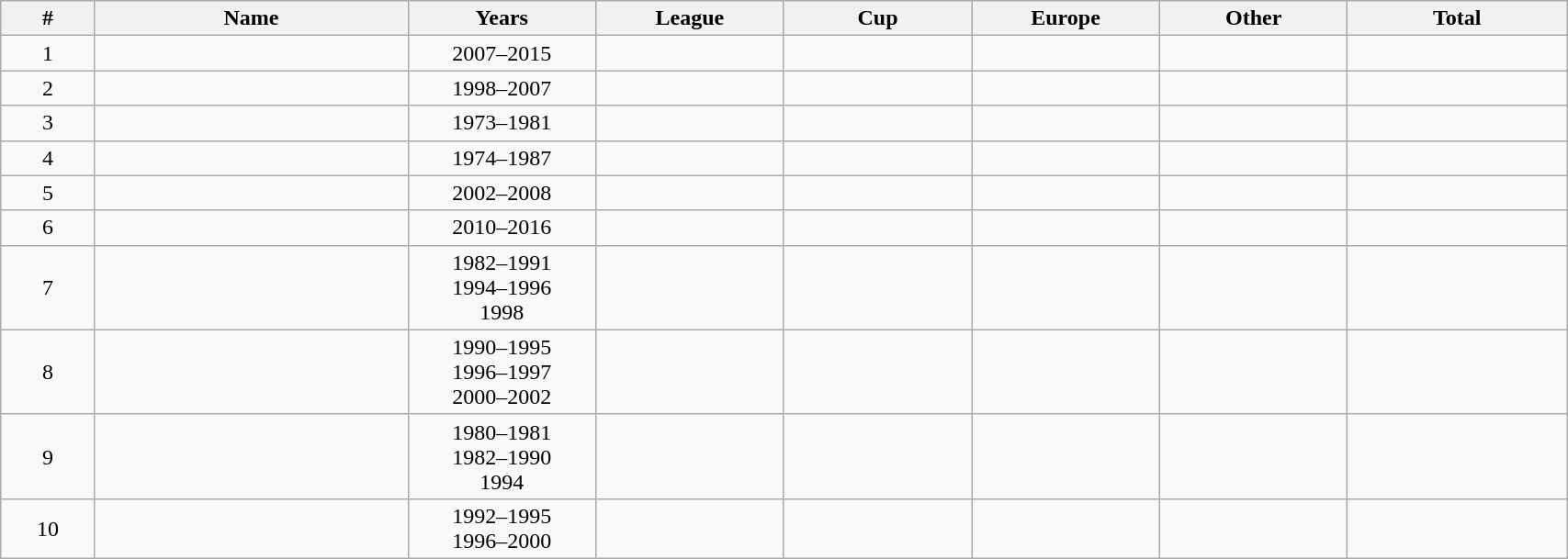<table class="wikitable sortable" style="text-align:center; width:90%;">
<tr>
<th width=6%>#</th>
<th width=20%>Name</th>
<th width=12%>Years</th>
<th width=12%>League</th>
<th width=12%>Cup</th>
<th width=12%>Europe</th>
<th width=12%>Other</th>
<th width=14%>Total</th>
</tr>
<tr>
<td>1</td>
<td style="text-align:left;"> </td>
<td>2007–2015</td>
<td></td>
<td></td>
<td></td>
<td></td>
<td></td>
</tr>
<tr>
<td>2</td>
<td style="text-align:left;"> </td>
<td>1998–2007</td>
<td></td>
<td></td>
<td></td>
<td></td>
<td></td>
</tr>
<tr>
<td>3</td>
<td style="text-align:left;"> </td>
<td>1973–1981</td>
<td></td>
<td></td>
<td></td>
<td></td>
<td></td>
</tr>
<tr>
<td>4</td>
<td style="text-align:left;"> </td>
<td>1974–1987</td>
<td></td>
<td></td>
<td></td>
<td></td>
<td></td>
</tr>
<tr>
<td>5</td>
<td style="text-align:left;"> </td>
<td>2002–2008</td>
<td></td>
<td></td>
<td></td>
<td></td>
<td></td>
</tr>
<tr>
<td>6</td>
<td style="text-align:left;"> </td>
<td>2010–2016</td>
<td></td>
<td></td>
<td></td>
<td></td>
<td></td>
</tr>
<tr>
<td>7</td>
<td style="text-align:left;"> </td>
<td>1982–1991<br>1994–1996<br>1998</td>
<td></td>
<td></td>
<td></td>
<td></td>
<td></td>
</tr>
<tr>
<td>8</td>
<td style="text-align:left;">  </td>
<td>1990–1995<br>1996–1997<br>2000–2002</td>
<td></td>
<td></td>
<td></td>
<td></td>
<td></td>
</tr>
<tr>
<td>9</td>
<td style="text-align:left;">  </td>
<td>1980–1981<br>1982–1990<br>1994</td>
<td></td>
<td></td>
<td></td>
<td></td>
<td></td>
</tr>
<tr>
<td>10</td>
<td style="text-align:left;"> </td>
<td>1992–1995<br>1996–2000</td>
<td></td>
<td></td>
<td></td>
<td></td>
<td></td>
</tr>
</table>
